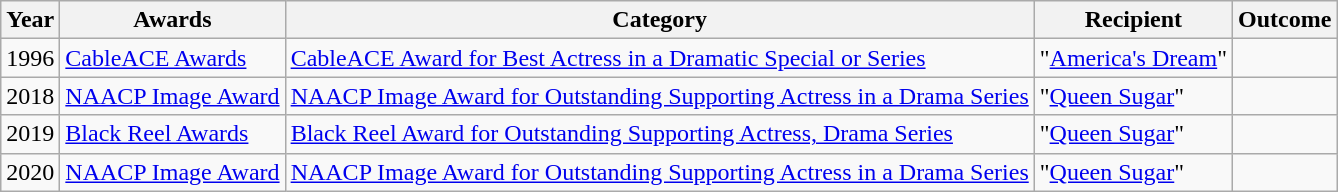<table class="wikitable sortable">
<tr>
<th>Year</th>
<th>Awards</th>
<th>Category</th>
<th>Recipient</th>
<th>Outcome</th>
</tr>
<tr>
<td>1996</td>
<td><a href='#'>CableACE Awards</a></td>
<td><a href='#'>CableACE Award for Best Actress in a Dramatic Special or Series</a></td>
<td>"<a href='#'>America's Dream</a>"</td>
<td></td>
</tr>
<tr>
<td>2018</td>
<td><a href='#'>NAACP Image Award</a></td>
<td><a href='#'>NAACP Image Award for Outstanding Supporting Actress in a Drama Series</a></td>
<td>"<a href='#'>Queen Sugar</a>"</td>
<td></td>
</tr>
<tr>
<td>2019</td>
<td><a href='#'>Black Reel Awards</a></td>
<td><a href='#'>Black Reel Award for Outstanding Supporting Actress, Drama Series</a></td>
<td>"<a href='#'>Queen Sugar</a>"</td>
<td></td>
</tr>
<tr>
<td>2020</td>
<td><a href='#'>NAACP Image Award</a></td>
<td><a href='#'>NAACP Image Award for Outstanding Supporting Actress in a Drama Series</a></td>
<td>"<a href='#'>Queen Sugar</a>"</td>
<td></td>
</tr>
</table>
